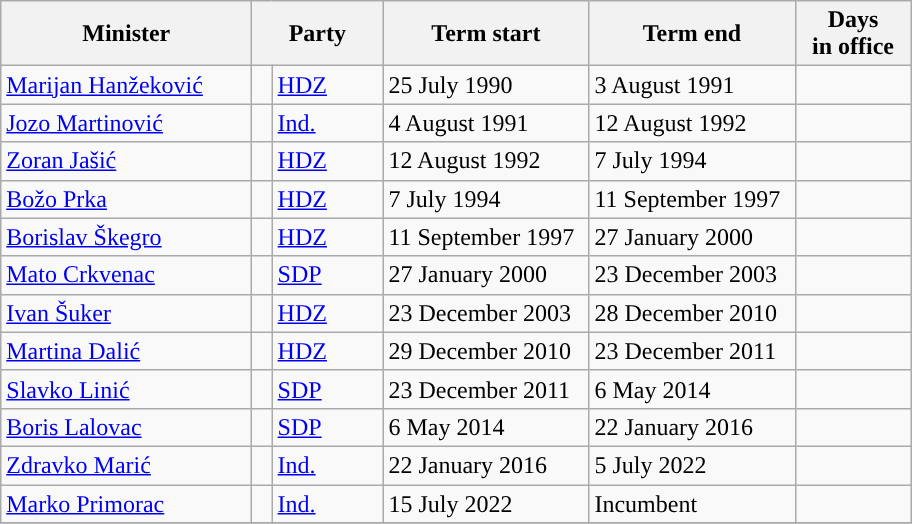<table class="wikitable" style="text-align: left;">
<tr>
<th width="160">Minister</th>
<th colspan=2 width="80">Party</th>
<th width="130">Term start</th>
<th width="130">Term end</th>
<th width=70>Days<br> in office</th>
</tr>
<tr>
<td><a href='#'>Marijan Hanžeković</a></td>
<td style="background-color: "></td>
<td><a href='#'>HDZ</a></td>
<td>25 July 1990</td>
<td>3 August 1991</td>
<td align=right></td>
</tr>
<tr>
<td><a href='#'>Jozo Martinović</a></td>
<td style="background-color: "></td>
<td><a href='#'>Ind.</a></td>
<td>4 August 1991</td>
<td>12 August 1992</td>
<td align=right></td>
</tr>
<tr>
<td><a href='#'>Zoran Jašić</a></td>
<td style="background-color: "></td>
<td><a href='#'>HDZ</a></td>
<td>12 August 1992</td>
<td>7 July 1994</td>
<td align=right></td>
</tr>
<tr>
<td><a href='#'>Božo Prka</a></td>
<td style="background-color: "></td>
<td><a href='#'>HDZ</a></td>
<td>7 July 1994</td>
<td>11 September 1997</td>
<td align=right></td>
</tr>
<tr>
<td><a href='#'>Borislav Škegro</a></td>
<td style="background-color: "></td>
<td><a href='#'>HDZ</a></td>
<td>11 September 1997</td>
<td>27 January 2000</td>
<td align=right></td>
</tr>
<tr>
<td><a href='#'>Mato Crkvenac</a></td>
<td style="background-color: "></td>
<td><a href='#'>SDP</a></td>
<td>27 January 2000</td>
<td>23 December 2003</td>
<td align=right></td>
</tr>
<tr>
<td><a href='#'>Ivan Šuker</a></td>
<td style="background-color: "></td>
<td><a href='#'>HDZ</a></td>
<td>23 December 2003</td>
<td>28 December 2010</td>
<td align=right></td>
</tr>
<tr>
<td><a href='#'>Martina Dalić</a></td>
<td style="background-color: "></td>
<td><a href='#'>HDZ</a></td>
<td>29 December 2010</td>
<td>23 December 2011</td>
<td align=right></td>
</tr>
<tr>
<td><a href='#'>Slavko Linić</a></td>
<td style="background-color: "></td>
<td><a href='#'>SDP</a></td>
<td>23 December 2011</td>
<td>6 May 2014</td>
<td align=right></td>
</tr>
<tr>
<td><a href='#'>Boris Lalovac</a></td>
<td style="background-color: "></td>
<td><a href='#'>SDP</a></td>
<td>6 May 2014</td>
<td>22 January 2016</td>
<td align=right></td>
</tr>
<tr>
<td><a href='#'>Zdravko Marić</a></td>
<td style="background-color: "></td>
<td><a href='#'>Ind.</a></td>
<td>22 January 2016</td>
<td>5 July 2022</td>
<td align=right></td>
</tr>
<tr>
<td><a href='#'>Marko Primorac</a></td>
<td style="background-color: "></td>
<td><a href='#'>Ind.</a></td>
<td>15 July 2022</td>
<td>Incumbent</td>
<td align=right></td>
</tr>
<tr>
</tr>
</table>
